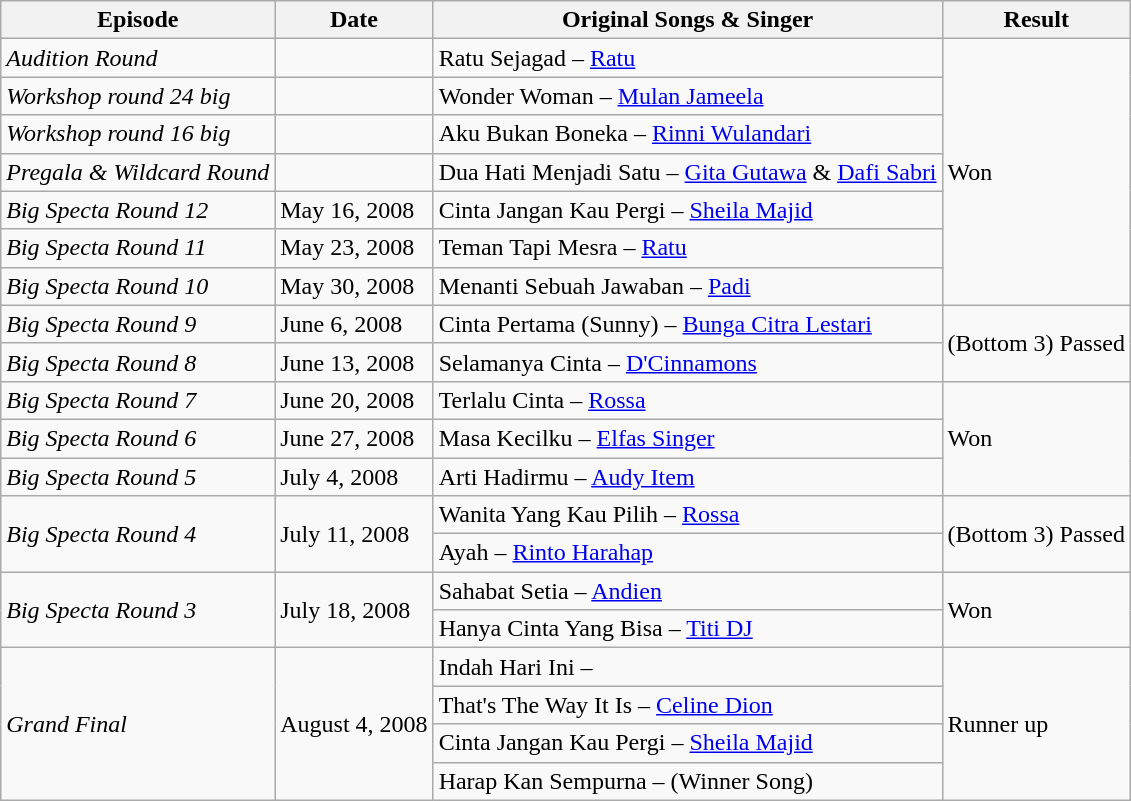<table class="wikitable sortable">
<tr>
<th>Episode</th>
<th>Date</th>
<th>Original Songs & Singer</th>
<th>Result</th>
</tr>
<tr>
<td><em>Audition Round</em></td>
<td></td>
<td>Ratu Sejagad – <a href='#'>Ratu</a></td>
<td rowspan="7">Won</td>
</tr>
<tr>
<td><em>Workshop round 24 big</em></td>
<td></td>
<td>Wonder Woman – <a href='#'>Mulan Jameela</a></td>
</tr>
<tr>
<td><em>Workshop round 16 big</em></td>
<td></td>
<td>Aku Bukan Boneka – <a href='#'>Rinni Wulandari</a></td>
</tr>
<tr>
<td><em>Pregala & Wildcard Round</em></td>
<td></td>
<td>Dua Hati Menjadi Satu – <a href='#'>Gita Gutawa</a> & <a href='#'>Dafi Sabri</a></td>
</tr>
<tr>
<td><em>Big Specta Round 12</em></td>
<td>May 16, 2008</td>
<td>Cinta Jangan Kau Pergi – <a href='#'>Sheila Majid</a></td>
</tr>
<tr>
<td><em>Big Specta Round 11</em></td>
<td>May 23, 2008</td>
<td>Teman Tapi Mesra – <a href='#'>Ratu</a></td>
</tr>
<tr>
<td><em>Big Specta Round 10</em></td>
<td>May 30, 2008</td>
<td>Menanti Sebuah Jawaban – <a href='#'>Padi</a></td>
</tr>
<tr>
<td><em>Big Specta Round 9</em></td>
<td>June 6, 2008</td>
<td>Cinta Pertama (Sunny) – <a href='#'>Bunga Citra Lestari</a></td>
<td rowspan="2">(Bottom 3) Passed</td>
</tr>
<tr>
<td><em>Big Specta Round 8</em></td>
<td>June 13, 2008</td>
<td>Selamanya Cinta – <a href='#'>D'Cinnamons</a></td>
</tr>
<tr>
<td><em>Big Specta Round 7</em></td>
<td>June 20, 2008</td>
<td>Terlalu Cinta – <a href='#'>Rossa</a></td>
<td rowspan="3">Won</td>
</tr>
<tr>
<td><em>Big Specta Round 6</em></td>
<td>June 27, 2008</td>
<td>Masa Kecilku – <a href='#'>Elfas Singer</a></td>
</tr>
<tr>
<td><em>Big Specta Round 5</em></td>
<td>July 4, 2008</td>
<td>Arti Hadirmu – <a href='#'>Audy Item</a></td>
</tr>
<tr>
<td rowspan="2"><em>Big Specta Round 4</em></td>
<td rowspan="2">July 11, 2008</td>
<td>Wanita Yang Kau Pilih – <a href='#'>Rossa</a></td>
<td rowspan="2">(Bottom 3) Passed</td>
</tr>
<tr>
<td>Ayah – <a href='#'>Rinto Harahap</a></td>
</tr>
<tr>
<td rowspan="2"><em>Big Specta Round 3</em></td>
<td rowspan="2">July 18, 2008</td>
<td>Sahabat Setia – <a href='#'>Andien</a></td>
<td rowspan="2">Won</td>
</tr>
<tr>
<td>Hanya Cinta Yang Bisa – <a href='#'>Titi DJ</a></td>
</tr>
<tr>
<td rowspan="4"><em>Grand Final</em></td>
<td rowspan="4">August 4, 2008</td>
<td>Indah Hari Ini – </td>
<td rowspan="4">Runner up</td>
</tr>
<tr>
<td>That's The Way It Is – <a href='#'>Celine Dion</a></td>
</tr>
<tr>
<td>Cinta Jangan Kau Pergi – <a href='#'>Sheila Majid</a></td>
</tr>
<tr>
<td>Harap Kan Sempurna – (Winner Song)</td>
</tr>
</table>
